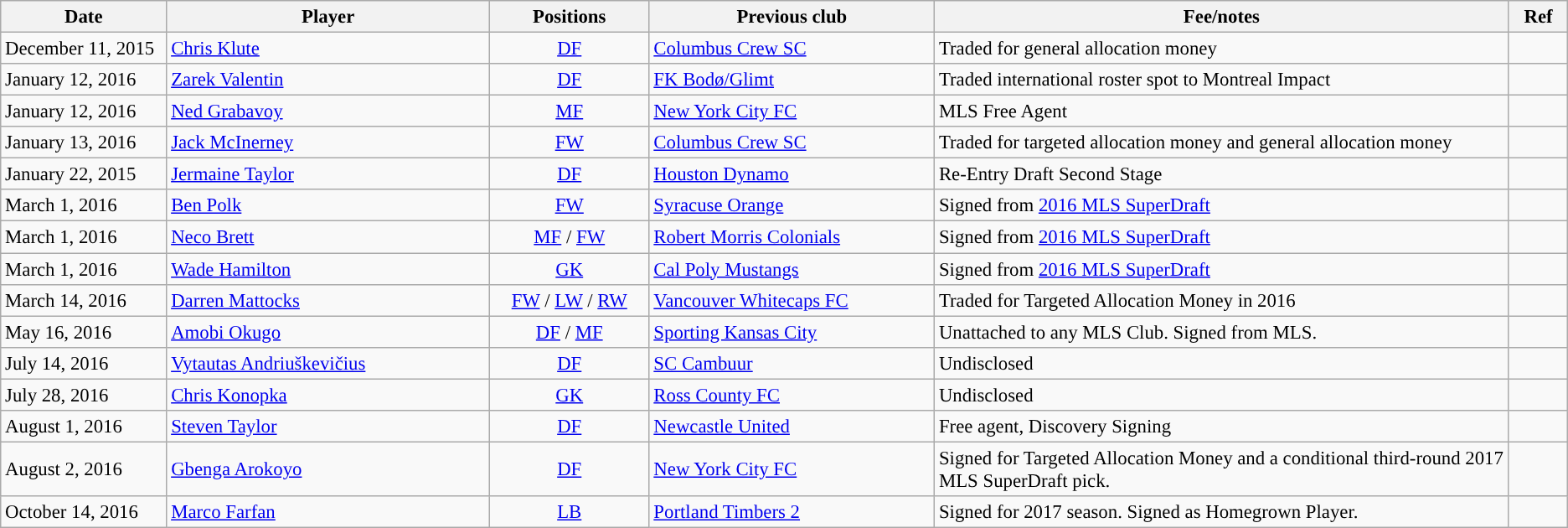<table class="wikitable" style="text-align:left; font-size:95%;">
<tr>
<th style="width:125px;">Date</th>
<th style="width:250px;">Player</th>
<th style="width:120px;">Positions</th>
<th style="width:220px;">Previous club</th>
<th style="width:450px;">Fee/notes</th>
<th style="width:40px;">Ref</th>
</tr>
<tr>
<td>December 11, 2015</td>
<td> <a href='#'>Chris Klute</a></td>
<td style="text-align:center;"><a href='#'>DF</a></td>
<td> <a href='#'>Columbus Crew SC</a></td>
<td>Traded for general allocation money</td>
<td></td>
</tr>
<tr>
<td>January 12, 2016</td>
<td> <a href='#'>Zarek Valentin</a></td>
<td style="text-align:center;"><a href='#'>DF</a></td>
<td> <a href='#'>FK Bodø/Glimt</a></td>
<td>Traded international roster spot to Montreal Impact</td>
<td></td>
</tr>
<tr>
<td>January 12, 2016</td>
<td> <a href='#'>Ned Grabavoy</a></td>
<td style="text-align:center;"><a href='#'>MF</a></td>
<td> <a href='#'>New York City FC</a></td>
<td>MLS Free Agent</td>
<td></td>
</tr>
<tr>
<td>January 13, 2016</td>
<td> <a href='#'>Jack McInerney</a></td>
<td style="text-align:center;"><a href='#'>FW</a></td>
<td> <a href='#'>Columbus Crew SC</a></td>
<td>Traded for targeted allocation money and general allocation money</td>
<td></td>
</tr>
<tr>
<td>January 22, 2015</td>
<td> <a href='#'>Jermaine Taylor</a></td>
<td style="text-align:center;"><a href='#'>DF</a></td>
<td> <a href='#'>Houston Dynamo</a></td>
<td>Re-Entry Draft Second Stage</td>
<td></td>
</tr>
<tr>
<td>March 1, 2016</td>
<td> <a href='#'>Ben Polk</a></td>
<td style="text-align:center;"><a href='#'>FW</a></td>
<td> <a href='#'>Syracuse Orange</a></td>
<td>Signed from <a href='#'>2016 MLS SuperDraft</a></td>
<td></td>
</tr>
<tr>
<td>March 1, 2016</td>
<td> <a href='#'>Neco Brett</a></td>
<td style="text-align:center;"><a href='#'>MF</a> / <a href='#'>FW</a></td>
<td> <a href='#'>Robert Morris Colonials</a></td>
<td>Signed from <a href='#'>2016 MLS SuperDraft</a></td>
<td></td>
</tr>
<tr>
<td>March 1, 2016</td>
<td> <a href='#'>Wade Hamilton</a></td>
<td style="text-align:center;"><a href='#'>GK</a></td>
<td> <a href='#'>Cal Poly Mustangs</a></td>
<td>Signed from <a href='#'>2016 MLS SuperDraft</a></td>
<td></td>
</tr>
<tr>
<td>March 14, 2016</td>
<td> <a href='#'>Darren Mattocks</a></td>
<td style="text-align:center;"><a href='#'>FW</a> / <a href='#'>LW</a> / <a href='#'>RW</a></td>
<td> <a href='#'>Vancouver Whitecaps FC</a></td>
<td>Traded for Targeted Allocation Money in 2016</td>
<td></td>
</tr>
<tr>
<td>May 16, 2016</td>
<td> <a href='#'>Amobi Okugo</a></td>
<td style="text-align:center;"><a href='#'>DF</a> / <a href='#'>MF</a></td>
<td> <a href='#'>Sporting Kansas City</a></td>
<td>Unattached to any MLS Club.  Signed from MLS.</td>
<td></td>
</tr>
<tr>
<td>July 14, 2016</td>
<td> <a href='#'>Vytautas Andriuškevičius</a></td>
<td style="text-align:center;"><a href='#'>DF</a></td>
<td> <a href='#'>SC Cambuur</a></td>
<td>Undisclosed</td>
<td></td>
</tr>
<tr>
<td>July 28, 2016</td>
<td> <a href='#'>Chris Konopka</a></td>
<td style="text-align:center;"><a href='#'>GK</a></td>
<td> <a href='#'>Ross County FC</a></td>
<td>Undisclosed</td>
<td></td>
</tr>
<tr>
<td>August 1, 2016</td>
<td> <a href='#'>Steven Taylor</a></td>
<td style="text-align:center;"><a href='#'>DF</a></td>
<td> <a href='#'>Newcastle United</a></td>
<td>Free agent, Discovery Signing</td>
<td></td>
</tr>
<tr>
<td>August 2, 2016</td>
<td> <a href='#'>Gbenga Arokoyo</a></td>
<td style="text-align:center;"><a href='#'>DF</a></td>
<td> <a href='#'>New York City FC</a></td>
<td>Signed for Targeted Allocation Money and a conditional third-round 2017 MLS SuperDraft pick.</td>
<td></td>
</tr>
<tr>
<td>October 14, 2016</td>
<td> <a href='#'>Marco Farfan</a></td>
<td style="text-align:center;"><a href='#'>LB</a></td>
<td> <a href='#'>Portland Timbers 2</a></td>
<td>Signed for 2017 season.  Signed as Homegrown Player.</td>
<td></td>
</tr>
</table>
